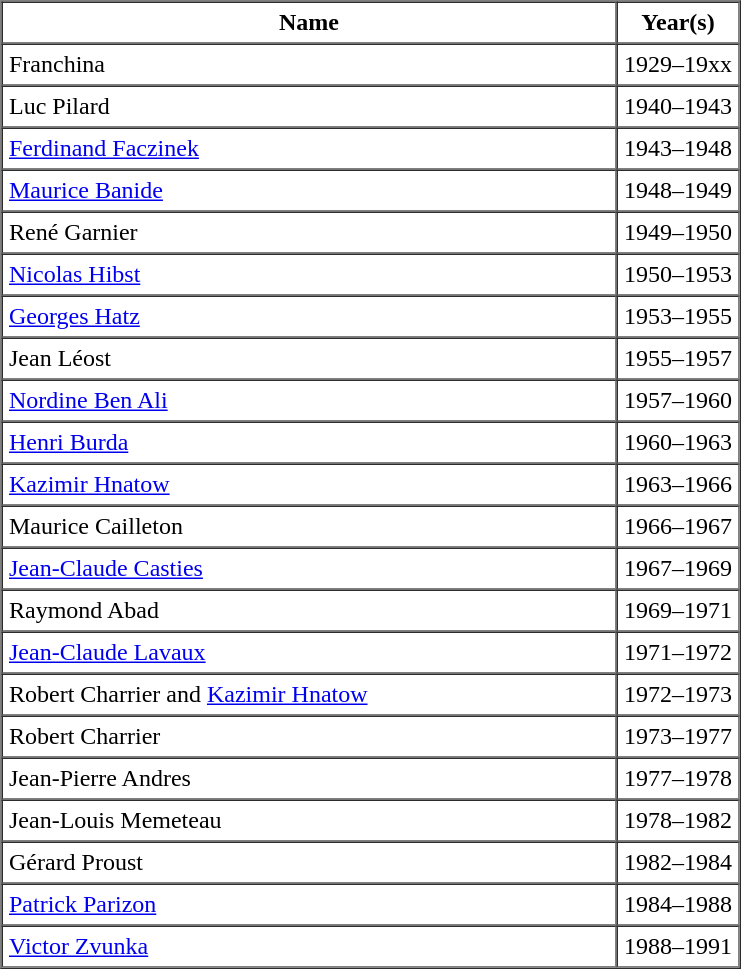<table style="toccolours" border="1" cellpadding="4" cellspacing="0" style="text-align:center; border-collapse: collapse; margin:0;">
<tr>
<th style="width:25em">Name</th>
<th>Year(s)</th>
</tr>
<tr>
<td>Franchina</td>
<td>1929–19xx</td>
</tr>
<tr>
<td>Luc Pilard</td>
<td>1940–1943</td>
</tr>
<tr>
<td><a href='#'>Ferdinand Faczinek</a></td>
<td>1943–1948</td>
</tr>
<tr>
<td><a href='#'>Maurice Banide</a></td>
<td>1948–1949</td>
</tr>
<tr>
<td>René Garnier</td>
<td>1949–1950</td>
</tr>
<tr>
<td><a href='#'>Nicolas Hibst</a></td>
<td>1950–1953</td>
</tr>
<tr>
<td><a href='#'>Georges Hatz</a></td>
<td>1953–1955</td>
</tr>
<tr>
<td>Jean Léost</td>
<td>1955–1957</td>
</tr>
<tr>
<td><a href='#'>Nordine Ben Ali</a></td>
<td>1957–1960</td>
</tr>
<tr>
<td><a href='#'>Henri Burda</a></td>
<td>1960–1963</td>
</tr>
<tr>
<td><a href='#'>Kazimir Hnatow</a></td>
<td>1963–1966</td>
</tr>
<tr>
<td>Maurice Cailleton</td>
<td>1966–1967</td>
</tr>
<tr>
<td><a href='#'>Jean-Claude Casties</a></td>
<td>1967–1969</td>
</tr>
<tr>
<td>Raymond Abad</td>
<td>1969–1971</td>
</tr>
<tr>
<td><a href='#'>Jean-Claude Lavaux</a></td>
<td>1971–1972</td>
</tr>
<tr>
<td>Robert Charrier and <a href='#'>Kazimir Hnatow</a></td>
<td>1972–1973</td>
</tr>
<tr>
<td>Robert Charrier</td>
<td>1973–1977</td>
</tr>
<tr>
<td>Jean-Pierre Andres</td>
<td>1977–1978</td>
</tr>
<tr>
<td>Jean-Louis Memeteau</td>
<td>1978–1982</td>
</tr>
<tr>
<td>Gérard Proust</td>
<td>1982–1984</td>
</tr>
<tr>
<td><a href='#'>Patrick Parizon</a></td>
<td>1984–1988</td>
</tr>
<tr>
<td><a href='#'>Victor Zvunka</a></td>
<td>1988–1991</td>
</tr>
</table>
